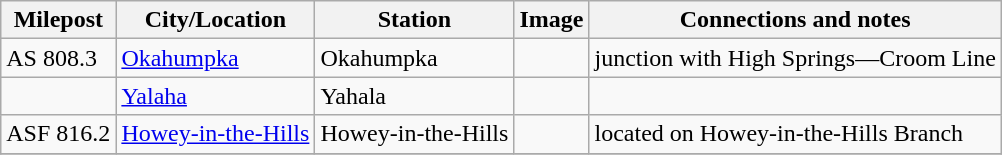<table class="wikitable">
<tr>
<th>Milepost</th>
<th>City/Location</th>
<th>Station</th>
<th>Image</th>
<th>Connections and notes</th>
</tr>
<tr>
<td>AS 808.3</td>
<td><a href='#'>Okahumpka</a></td>
<td>Okahumpka</td>
<td></td>
<td>junction with High Springs—Croom Line</td>
</tr>
<tr>
<td></td>
<td><a href='#'>Yalaha</a></td>
<td>Yahala</td>
<td></td>
<td></td>
</tr>
<tr>
<td>ASF 816.2</td>
<td><a href='#'>Howey-in-the-Hills</a></td>
<td>Howey-in-the-Hills</td>
<td></td>
<td>located on Howey-in-the-Hills Branch</td>
</tr>
<tr>
</tr>
</table>
